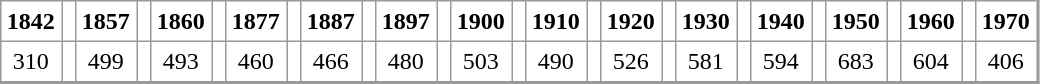<table align="center" rules="all" cellspacing="0" cellpadding="4" style="border: 1px solid #999; border-right: 2px solid #999; border-bottom:2px solid #999">
<tr>
<th>1842</th>
<th></th>
<th>1857</th>
<th></th>
<th>1860</th>
<th></th>
<th>1877</th>
<th></th>
<th>1887</th>
<th></th>
<th>1897</th>
<th></th>
<th>1900</th>
<th></th>
<th>1910</th>
<th></th>
<th>1920</th>
<th></th>
<th>1930</th>
<th></th>
<th>1940</th>
<th></th>
<th>1950</th>
<th></th>
<th>1960</th>
<th></th>
<th>1970</th>
</tr>
<tr>
<td align=center>310</td>
<td></td>
<td align=center>499</td>
<td></td>
<td align=center>493</td>
<td></td>
<td align=center>460</td>
<td></td>
<td align=center>466</td>
<td></td>
<td align=center>480</td>
<td></td>
<td align=center>503</td>
<td></td>
<td align=center>490</td>
<td></td>
<td align=center>526</td>
<td></td>
<td align=center>581</td>
<td></td>
<td align=center>594</td>
<td></td>
<td align=center>683</td>
<td></td>
<td align=center>604</td>
<td></td>
<td align=center>406</td>
</tr>
</table>
